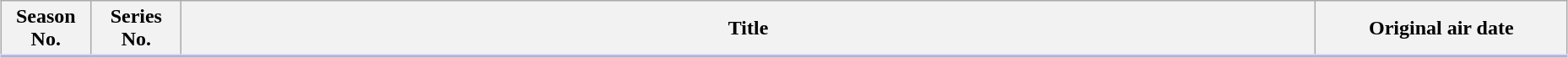<table class="wikitable" style="width:98%; margin:auto; background:#FFF;">
<tr style="border-bottom: 3px solid #CCF;">
<th style="width:4em;">Season No.</th>
<th style="width:4em;">Series No.</th>
<th>Title</th>
<th style="width:12em;">Original air date</th>
</tr>
<tr>
</tr>
</table>
